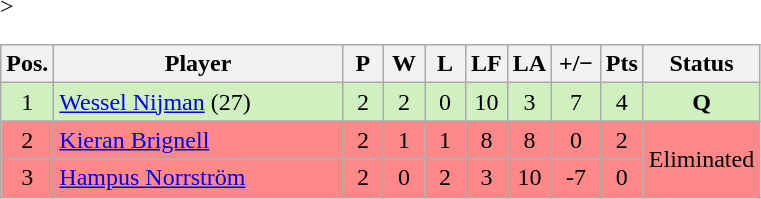<table class="wikitable" style="text-align:center; margin: 1em auto 1em auto, align:left">
<tr>
<th width=20>Pos.</th>
<th width=185>Player</th>
<th width=20>P</th>
<th width=20>W</th>
<th width=20>L</th>
<th width=20>LF</th>
<th width=20>LA</th>
<th width=25>+/−</th>
<th width=20>Pts</th>
<th width=70>Status</th>
</tr>
<tr style="background:#D0F0C0;" -->>
<td>1</td>
<td align=left> <a href='#'>Wessel Nijman</a> (27)</td>
<td>2</td>
<td>2</td>
<td>0</td>
<td>10</td>
<td>3</td>
<td>7</td>
<td>4</td>
<td rowspan=1><strong>Q</strong></td>
</tr>
<tr style="background:#FF8888; -->">
<td>2</td>
<td align=left> <a href='#'>Kieran Brignell</a></td>
<td>2</td>
<td>1</td>
<td>1</td>
<td>8</td>
<td>8</td>
<td>0</td>
<td>2</td>
<td rowspan=2>Eliminated</td>
</tr>
<tr style="background:#FF8888; -->">
<td>3</td>
<td align=left> <a href='#'>Hampus Norrström</a></td>
<td>2</td>
<td>0</td>
<td>2</td>
<td>3</td>
<td>10</td>
<td>-7</td>
<td>0</td>
</tr>
</table>
